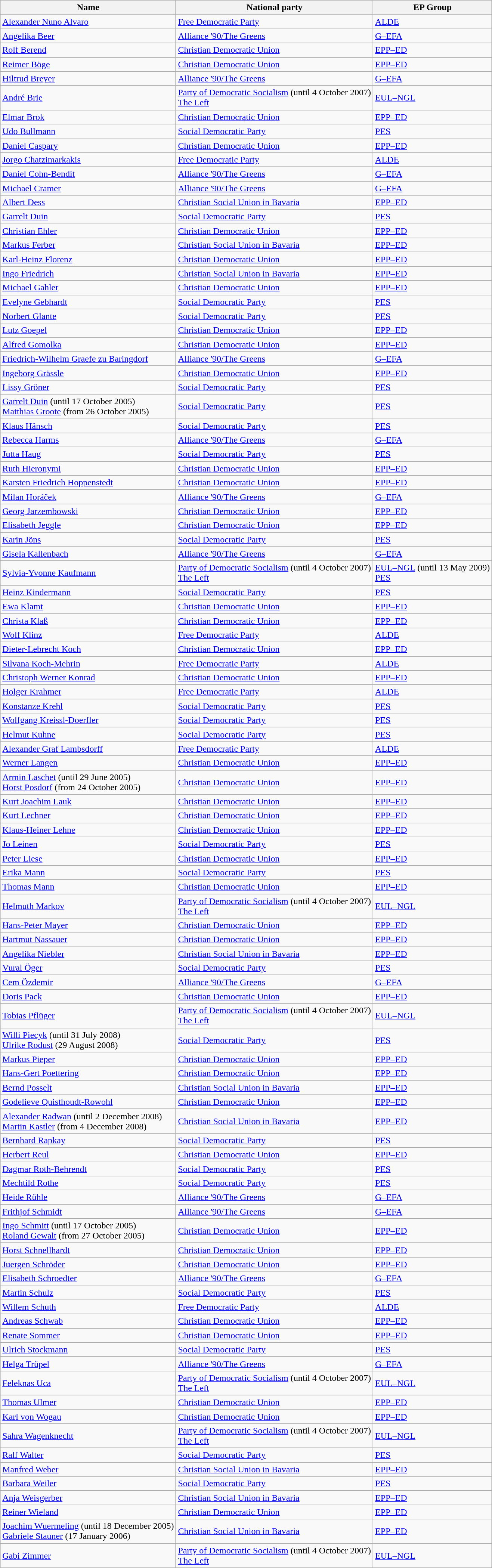<table class="sortable wikitable">
<tr>
<th>Name</th>
<th>National party</th>
<th>EP Group</th>
</tr>
<tr>
<td><a href='#'>Alexander Nuno Alvaro</a></td>
<td> <a href='#'>Free Democratic Party</a></td>
<td> <a href='#'>ALDE</a></td>
</tr>
<tr>
<td><a href='#'>Angelika Beer</a></td>
<td> <a href='#'>Alliance '90/The Greens</a></td>
<td> <a href='#'>G–EFA</a></td>
</tr>
<tr>
<td><a href='#'>Rolf Berend</a></td>
<td> <a href='#'>Christian Democratic Union</a></td>
<td> <a href='#'>EPP–ED</a></td>
</tr>
<tr>
<td><a href='#'>Reimer Böge</a></td>
<td> <a href='#'>Christian Democratic Union</a></td>
<td> <a href='#'>EPP–ED</a></td>
</tr>
<tr>
<td><a href='#'>Hiltrud Breyer</a></td>
<td> <a href='#'>Alliance '90/The Greens</a></td>
<td> <a href='#'>G–EFA</a></td>
</tr>
<tr>
<td><a href='#'>André Brie</a></td>
<td> <a href='#'>Party of Democratic Socialism</a> (until 4 October 2007)<br> <a href='#'>The Left</a></td>
<td> <a href='#'>EUL–NGL</a></td>
</tr>
<tr>
<td><a href='#'>Elmar Brok</a></td>
<td> <a href='#'>Christian Democratic Union</a></td>
<td> <a href='#'>EPP–ED</a></td>
</tr>
<tr>
<td><a href='#'>Udo Bullmann</a></td>
<td> <a href='#'>Social Democratic Party</a></td>
<td> <a href='#'>PES</a></td>
</tr>
<tr>
<td><a href='#'>Daniel Caspary</a></td>
<td> <a href='#'>Christian Democratic Union</a></td>
<td> <a href='#'>EPP–ED</a></td>
</tr>
<tr>
<td><a href='#'>Jorgo Chatzimarkakis</a></td>
<td> <a href='#'>Free Democratic Party</a></td>
<td> <a href='#'>ALDE</a></td>
</tr>
<tr>
<td><a href='#'>Daniel Cohn-Bendit</a></td>
<td> <a href='#'>Alliance '90/The Greens</a></td>
<td> <a href='#'>G–EFA</a></td>
</tr>
<tr>
<td><a href='#'>Michael Cramer</a></td>
<td> <a href='#'>Alliance '90/The Greens</a></td>
<td> <a href='#'>G–EFA</a></td>
</tr>
<tr>
<td><a href='#'>Albert Dess</a></td>
<td> <a href='#'>Christian Social Union in Bavaria</a></td>
<td> <a href='#'>EPP–ED</a></td>
</tr>
<tr>
<td><a href='#'>Garrelt Duin</a></td>
<td> <a href='#'>Social Democratic Party</a></td>
<td> <a href='#'>PES</a></td>
</tr>
<tr>
<td><a href='#'>Christian Ehler</a></td>
<td> <a href='#'>Christian Democratic Union</a></td>
<td> <a href='#'>EPP–ED</a></td>
</tr>
<tr>
<td><a href='#'>Markus Ferber</a></td>
<td> <a href='#'>Christian Social Union in Bavaria</a></td>
<td> <a href='#'>EPP–ED</a></td>
</tr>
<tr>
<td><a href='#'>Karl-Heinz Florenz</a></td>
<td> <a href='#'>Christian Democratic Union</a></td>
<td> <a href='#'>EPP–ED</a></td>
</tr>
<tr>
<td><a href='#'>Ingo Friedrich</a></td>
<td> <a href='#'>Christian Social Union in Bavaria</a></td>
<td> <a href='#'>EPP–ED</a></td>
</tr>
<tr>
<td><a href='#'>Michael Gahler</a></td>
<td> <a href='#'>Christian Democratic Union</a></td>
<td> <a href='#'>EPP–ED</a></td>
</tr>
<tr>
<td><a href='#'>Evelyne Gebhardt</a></td>
<td> <a href='#'>Social Democratic Party</a></td>
<td> <a href='#'>PES</a></td>
</tr>
<tr>
<td><a href='#'>Norbert Glante</a></td>
<td> <a href='#'>Social Democratic Party</a></td>
<td> <a href='#'>PES</a></td>
</tr>
<tr>
<td><a href='#'>Lutz Goepel</a></td>
<td> <a href='#'>Christian Democratic Union</a></td>
<td> <a href='#'>EPP–ED</a></td>
</tr>
<tr>
<td><a href='#'>Alfred Gomolka</a></td>
<td> <a href='#'>Christian Democratic Union</a></td>
<td> <a href='#'>EPP–ED</a></td>
</tr>
<tr>
<td><a href='#'>Friedrich-Wilhelm Graefe zu Baringdorf</a></td>
<td> <a href='#'>Alliance '90/The Greens</a></td>
<td> <a href='#'>G–EFA</a></td>
</tr>
<tr>
<td><a href='#'>Ingeborg Grässle</a></td>
<td> <a href='#'>Christian Democratic Union</a></td>
<td> <a href='#'>EPP–ED</a></td>
</tr>
<tr>
<td><a href='#'>Lissy Gröner</a></td>
<td> <a href='#'>Social Democratic Party</a></td>
<td> <a href='#'>PES</a></td>
</tr>
<tr>
<td><a href='#'>Garrelt Duin</a> (until 17 October 2005)<br><a href='#'>Matthias Groote</a> (from 26 October 2005)</td>
<td> <a href='#'>Social Democratic Party</a></td>
<td> <a href='#'>PES</a></td>
</tr>
<tr>
<td><a href='#'>Klaus Hänsch</a></td>
<td> <a href='#'>Social Democratic Party</a></td>
<td> <a href='#'>PES</a></td>
</tr>
<tr>
<td><a href='#'>Rebecca Harms</a></td>
<td> <a href='#'>Alliance '90/The Greens</a></td>
<td> <a href='#'>G–EFA</a></td>
</tr>
<tr>
<td><a href='#'>Jutta Haug</a></td>
<td> <a href='#'>Social Democratic Party</a></td>
<td> <a href='#'>PES</a></td>
</tr>
<tr>
<td><a href='#'>Ruth Hieronymi</a></td>
<td> <a href='#'>Christian Democratic Union</a></td>
<td> <a href='#'>EPP–ED</a></td>
</tr>
<tr>
<td><a href='#'>Karsten Friedrich Hoppenstedt</a></td>
<td> <a href='#'>Christian Democratic Union</a></td>
<td> <a href='#'>EPP–ED</a></td>
</tr>
<tr>
<td><a href='#'>Milan Horáček</a></td>
<td> <a href='#'>Alliance '90/The Greens</a></td>
<td> <a href='#'>G–EFA</a></td>
</tr>
<tr>
<td><a href='#'>Georg Jarzembowski</a></td>
<td> <a href='#'>Christian Democratic Union</a></td>
<td> <a href='#'>EPP–ED</a></td>
</tr>
<tr>
<td><a href='#'>Elisabeth Jeggle</a></td>
<td> <a href='#'>Christian Democratic Union</a></td>
<td> <a href='#'>EPP–ED</a></td>
</tr>
<tr>
<td><a href='#'>Karin Jöns</a></td>
<td> <a href='#'>Social Democratic Party</a></td>
<td> <a href='#'>PES</a></td>
</tr>
<tr>
<td><a href='#'>Gisela Kallenbach</a></td>
<td> <a href='#'>Alliance '90/The Greens</a></td>
<td> <a href='#'>G–EFA</a></td>
</tr>
<tr>
<td><a href='#'>Sylvia-Yvonne Kaufmann</a></td>
<td> <a href='#'>Party of Democratic Socialism</a> (until 4 October 2007)<br> <a href='#'>The Left</a></td>
<td> <a href='#'>EUL–NGL</a> (until 13 May 2009)<br> <a href='#'>PES</a></td>
</tr>
<tr>
<td><a href='#'>Heinz Kindermann</a></td>
<td> <a href='#'>Social Democratic Party</a></td>
<td> <a href='#'>PES</a></td>
</tr>
<tr>
<td><a href='#'>Ewa Klamt</a></td>
<td> <a href='#'>Christian Democratic Union</a></td>
<td> <a href='#'>EPP–ED</a></td>
</tr>
<tr>
<td><a href='#'>Christa Klaß</a></td>
<td> <a href='#'>Christian Democratic Union</a></td>
<td> <a href='#'>EPP–ED</a></td>
</tr>
<tr>
<td><a href='#'>Wolf Klinz</a></td>
<td> <a href='#'>Free Democratic Party</a></td>
<td> <a href='#'>ALDE</a></td>
</tr>
<tr>
<td><a href='#'>Dieter-Lebrecht Koch</a></td>
<td> <a href='#'>Christian Democratic Union</a></td>
<td> <a href='#'>EPP–ED</a></td>
</tr>
<tr>
<td><a href='#'>Silvana Koch-Mehrin</a></td>
<td> <a href='#'>Free Democratic Party</a></td>
<td> <a href='#'>ALDE</a></td>
</tr>
<tr>
<td><a href='#'>Christoph Werner Konrad</a></td>
<td> <a href='#'>Christian Democratic Union</a></td>
<td> <a href='#'>EPP–ED</a></td>
</tr>
<tr>
<td><a href='#'>Holger Krahmer</a></td>
<td> <a href='#'>Free Democratic Party</a></td>
<td> <a href='#'>ALDE</a></td>
</tr>
<tr>
<td><a href='#'>Konstanze Krehl</a></td>
<td> <a href='#'>Social Democratic Party</a></td>
<td> <a href='#'>PES</a></td>
</tr>
<tr>
<td><a href='#'>Wolfgang Kreissl-Doerfler</a></td>
<td> <a href='#'>Social Democratic Party</a></td>
<td> <a href='#'>PES</a></td>
</tr>
<tr>
<td><a href='#'>Helmut Kuhne</a></td>
<td> <a href='#'>Social Democratic Party</a></td>
<td> <a href='#'>PES</a></td>
</tr>
<tr>
<td><a href='#'>Alexander Graf Lambsdorff</a></td>
<td> <a href='#'>Free Democratic Party</a></td>
<td> <a href='#'>ALDE</a></td>
</tr>
<tr>
<td><a href='#'>Werner Langen</a></td>
<td> <a href='#'>Christian Democratic Union</a></td>
<td> <a href='#'>EPP–ED</a></td>
</tr>
<tr>
<td><a href='#'>Armin Laschet</a> (until 29 June 2005)<br><a href='#'>Horst Posdorf</a> (from 24 October 2005)</td>
<td> <a href='#'>Christian Democratic Union</a></td>
<td> <a href='#'>EPP–ED</a></td>
</tr>
<tr>
<td><a href='#'>Kurt Joachim Lauk</a></td>
<td> <a href='#'>Christian Democratic Union</a></td>
<td> <a href='#'>EPP–ED</a></td>
</tr>
<tr>
<td><a href='#'>Kurt Lechner</a></td>
<td> <a href='#'>Christian Democratic Union</a></td>
<td> <a href='#'>EPP–ED</a></td>
</tr>
<tr>
<td><a href='#'>Klaus-Heiner Lehne</a></td>
<td> <a href='#'>Christian Democratic Union</a></td>
<td> <a href='#'>EPP–ED</a></td>
</tr>
<tr>
<td><a href='#'>Jo Leinen</a></td>
<td> <a href='#'>Social Democratic Party</a></td>
<td> <a href='#'>PES</a></td>
</tr>
<tr>
<td><a href='#'>Peter Liese</a></td>
<td> <a href='#'>Christian Democratic Union</a></td>
<td> <a href='#'>EPP–ED</a></td>
</tr>
<tr>
<td><a href='#'>Erika Mann</a></td>
<td> <a href='#'>Social Democratic Party</a></td>
<td> <a href='#'>PES</a></td>
</tr>
<tr>
<td><a href='#'>Thomas Mann</a></td>
<td> <a href='#'>Christian Democratic Union</a></td>
<td> <a href='#'>EPP–ED</a></td>
</tr>
<tr>
<td><a href='#'>Helmuth Markov</a></td>
<td> <a href='#'>Party of Democratic Socialism</a> (until 4 October 2007)<br> <a href='#'>The Left</a></td>
<td> <a href='#'>EUL–NGL</a></td>
</tr>
<tr>
<td><a href='#'>Hans-Peter Mayer</a></td>
<td> <a href='#'>Christian Democratic Union</a></td>
<td> <a href='#'>EPP–ED</a></td>
</tr>
<tr>
<td><a href='#'>Hartmut Nassauer</a></td>
<td> <a href='#'>Christian Democratic Union</a></td>
<td> <a href='#'>EPP–ED</a></td>
</tr>
<tr>
<td><a href='#'>Angelika Niebler</a></td>
<td> <a href='#'>Christian Social Union in Bavaria</a></td>
<td> <a href='#'>EPP–ED</a></td>
</tr>
<tr>
<td><a href='#'>Vural Öger</a></td>
<td> <a href='#'>Social Democratic Party</a></td>
<td> <a href='#'>PES</a></td>
</tr>
<tr>
<td><a href='#'>Cem Özdemir</a></td>
<td> <a href='#'>Alliance '90/The Greens</a></td>
<td> <a href='#'>G–EFA</a></td>
</tr>
<tr>
<td><a href='#'>Doris Pack</a></td>
<td> <a href='#'>Christian Democratic Union</a></td>
<td> <a href='#'>EPP–ED</a></td>
</tr>
<tr>
<td><a href='#'>Tobias Pflüger</a></td>
<td> <a href='#'>Party of Democratic Socialism</a> (until 4 October 2007)<br> <a href='#'>The Left</a></td>
<td> <a href='#'>EUL–NGL</a></td>
</tr>
<tr>
<td><a href='#'>Willi Piecyk</a> (until 31 July 2008)<br><a href='#'>Ulrike Rodust</a> (29 August 2008)</td>
<td> <a href='#'>Social Democratic Party</a></td>
<td> <a href='#'>PES</a></td>
</tr>
<tr>
<td><a href='#'>Markus Pieper</a></td>
<td> <a href='#'>Christian Democratic Union</a></td>
<td> <a href='#'>EPP–ED</a></td>
</tr>
<tr>
<td><a href='#'>Hans-Gert Poettering</a></td>
<td> <a href='#'>Christian Democratic Union</a></td>
<td> <a href='#'>EPP–ED</a></td>
</tr>
<tr>
<td><a href='#'>Bernd Posselt</a></td>
<td> <a href='#'>Christian Social Union in Bavaria</a></td>
<td> <a href='#'>EPP–ED</a></td>
</tr>
<tr>
<td><a href='#'>Godelieve Quisthoudt-Rowohl</a></td>
<td> <a href='#'>Christian Democratic Union</a></td>
<td> <a href='#'>EPP–ED</a></td>
</tr>
<tr>
<td><a href='#'>Alexander Radwan</a> (until 2 December 2008)<br><a href='#'>Martin Kastler</a> (from 4 December 2008)</td>
<td> <a href='#'>Christian Social Union in Bavaria</a></td>
<td> <a href='#'>EPP–ED</a></td>
</tr>
<tr>
<td><a href='#'>Bernhard Rapkay</a></td>
<td> <a href='#'>Social Democratic Party</a></td>
<td> <a href='#'>PES</a></td>
</tr>
<tr>
<td><a href='#'>Herbert Reul</a></td>
<td> <a href='#'>Christian Democratic Union</a></td>
<td> <a href='#'>EPP–ED</a></td>
</tr>
<tr>
<td><a href='#'>Dagmar Roth-Behrendt</a></td>
<td> <a href='#'>Social Democratic Party</a></td>
<td> <a href='#'>PES</a></td>
</tr>
<tr>
<td><a href='#'>Mechtild Rothe</a></td>
<td> <a href='#'>Social Democratic Party</a></td>
<td> <a href='#'>PES</a></td>
</tr>
<tr>
<td><a href='#'>Heide Rühle</a></td>
<td> <a href='#'>Alliance '90/The Greens</a></td>
<td> <a href='#'>G–EFA</a></td>
</tr>
<tr>
<td><a href='#'>Frithjof Schmidt</a></td>
<td> <a href='#'>Alliance '90/The Greens</a></td>
<td> <a href='#'>G–EFA</a></td>
</tr>
<tr>
<td><a href='#'>Ingo Schmitt</a> (until 17 October 2005)<br><a href='#'>Roland Gewalt</a> (from 27 October 2005)</td>
<td> <a href='#'>Christian Democratic Union</a></td>
<td> <a href='#'>EPP–ED</a></td>
</tr>
<tr>
<td><a href='#'>Horst Schnellhardt</a></td>
<td> <a href='#'>Christian Democratic Union</a></td>
<td> <a href='#'>EPP–ED</a></td>
</tr>
<tr>
<td><a href='#'>Juergen Schröder</a></td>
<td> <a href='#'>Christian Democratic Union</a></td>
<td> <a href='#'>EPP–ED</a></td>
</tr>
<tr>
<td><a href='#'>Elisabeth Schroedter</a></td>
<td> <a href='#'>Alliance '90/The Greens</a></td>
<td> <a href='#'>G–EFA</a></td>
</tr>
<tr>
<td><a href='#'>Martin Schulz</a></td>
<td> <a href='#'>Social Democratic Party</a></td>
<td> <a href='#'>PES</a></td>
</tr>
<tr>
<td><a href='#'>Willem Schuth</a></td>
<td> <a href='#'>Free Democratic Party</a></td>
<td> <a href='#'>ALDE</a></td>
</tr>
<tr>
<td><a href='#'>Andreas Schwab</a></td>
<td> <a href='#'>Christian Democratic Union</a></td>
<td> <a href='#'>EPP–ED</a></td>
</tr>
<tr>
<td><a href='#'>Renate Sommer</a></td>
<td> <a href='#'>Christian Democratic Union</a></td>
<td> <a href='#'>EPP–ED</a></td>
</tr>
<tr>
<td><a href='#'>Ulrich Stockmann</a></td>
<td> <a href='#'>Social Democratic Party</a></td>
<td> <a href='#'>PES</a></td>
</tr>
<tr>
<td><a href='#'>Helga Trüpel</a></td>
<td> <a href='#'>Alliance '90/The Greens</a></td>
<td> <a href='#'>G–EFA</a></td>
</tr>
<tr>
<td><a href='#'>Feleknas Uca</a></td>
<td> <a href='#'>Party of Democratic Socialism</a> (until 4 October 2007)<br> <a href='#'>The Left</a></td>
<td> <a href='#'>EUL–NGL</a></td>
</tr>
<tr>
<td><a href='#'>Thomas Ulmer</a></td>
<td> <a href='#'>Christian Democratic Union</a></td>
<td> <a href='#'>EPP–ED</a></td>
</tr>
<tr>
<td><a href='#'>Karl von Wogau</a></td>
<td> <a href='#'>Christian Democratic Union</a></td>
<td> <a href='#'>EPP–ED</a></td>
</tr>
<tr>
<td><a href='#'>Sahra Wagenknecht</a></td>
<td> <a href='#'>Party of Democratic Socialism</a> (until 4 October 2007)<br> <a href='#'>The Left</a></td>
<td> <a href='#'>EUL–NGL</a></td>
</tr>
<tr>
<td><a href='#'>Ralf Walter</a></td>
<td> <a href='#'>Social Democratic Party</a></td>
<td> <a href='#'>PES</a></td>
</tr>
<tr>
<td><a href='#'>Manfred Weber</a></td>
<td> <a href='#'>Christian Social Union in Bavaria</a></td>
<td> <a href='#'>EPP–ED</a></td>
</tr>
<tr>
<td><a href='#'>Barbara Weiler</a></td>
<td> <a href='#'>Social Democratic Party</a></td>
<td> <a href='#'>PES</a></td>
</tr>
<tr>
<td><a href='#'>Anja Weisgerber</a></td>
<td> <a href='#'>Christian Social Union in Bavaria</a></td>
<td> <a href='#'>EPP–ED</a></td>
</tr>
<tr>
<td><a href='#'>Reiner Wieland</a></td>
<td> <a href='#'>Christian Democratic Union</a></td>
<td> <a href='#'>EPP–ED</a></td>
</tr>
<tr>
<td><a href='#'>Joachim Wuermeling</a> (until 18 December 2005)<br><a href='#'>Gabriele Stauner</a> (17 January 2006)</td>
<td> <a href='#'>Christian Social Union in Bavaria</a></td>
<td> <a href='#'>EPP–ED</a></td>
</tr>
<tr>
<td><a href='#'>Gabi Zimmer</a></td>
<td> <a href='#'>Party of Democratic Socialism</a> (until 4 October 2007)<br> <a href='#'>The Left</a></td>
<td> <a href='#'>EUL–NGL</a></td>
</tr>
</table>
